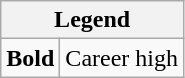<table class="wikitable mw-collapsible mw-collapsed">
<tr>
<th colspan="2">Legend</th>
</tr>
<tr>
<td><strong>Bold</strong></td>
<td>Career high</td>
</tr>
</table>
